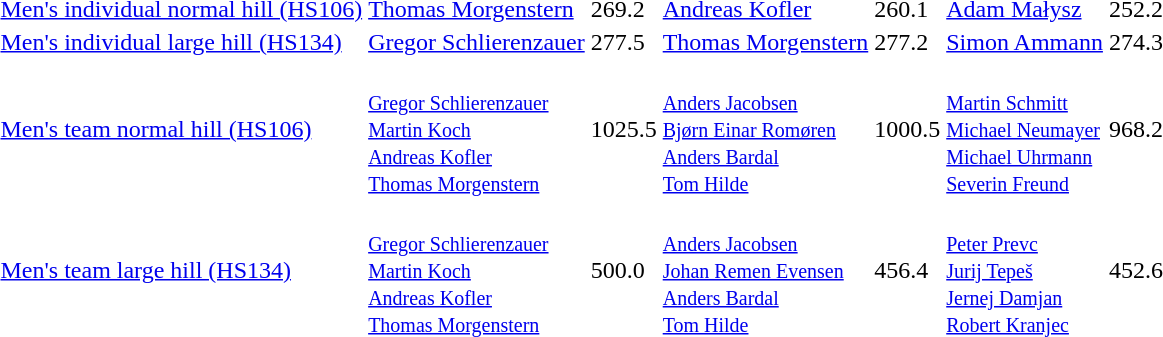<table>
<tr>
<td><a href='#'>Men's individual normal hill (HS106)</a></td>
<td><a href='#'>Thomas Morgenstern</a><br><small></small></td>
<td>269.2</td>
<td><a href='#'>Andreas Kofler</a><br><small></small></td>
<td>260.1</td>
<td><a href='#'>Adam Małysz</a><br><small></small></td>
<td>252.2</td>
</tr>
<tr>
<td><a href='#'>Men's individual large hill (HS134)</a></td>
<td><a href='#'>Gregor Schlierenzauer</a><br><small></small></td>
<td>277.5</td>
<td><a href='#'>Thomas Morgenstern</a><br><small></small></td>
<td>277.2</td>
<td><a href='#'>Simon Ammann</a><br><small></small></td>
<td>274.3</td>
</tr>
<tr>
<td><a href='#'>Men's team normal hill (HS106)</a></td>
<td><br><small><a href='#'>Gregor Schlierenzauer</a><br><a href='#'>Martin Koch</a><br><a href='#'>Andreas Kofler</a><br><a href='#'>Thomas Morgenstern</a> </small></td>
<td>1025.5</td>
<td><br><small><a href='#'>Anders Jacobsen</a><br><a href='#'>Bjørn Einar Romøren</a><br><a href='#'>Anders Bardal</a><br><a href='#'>Tom Hilde</a></small></td>
<td>1000.5</td>
<td><br><small><a href='#'>Martin Schmitt</a><br><a href='#'>Michael Neumayer</a><br><a href='#'>Michael Uhrmann</a><br><a href='#'>Severin Freund</a></small></td>
<td>968.2</td>
</tr>
<tr>
<td><a href='#'>Men's team large hill (HS134)</a></td>
<td><br><small><a href='#'>Gregor Schlierenzauer</a><br><a href='#'>Martin Koch</a><br><a href='#'>Andreas Kofler</a><br><a href='#'>Thomas Morgenstern</a></small></td>
<td>500.0</td>
<td><br><small><a href='#'>Anders Jacobsen</a><br><a href='#'>Johan Remen Evensen</a><br><a href='#'>Anders Bardal</a><br><a href='#'>Tom Hilde</a></small></td>
<td>456.4</td>
<td><br><small><a href='#'>Peter Prevc</a><br><a href='#'>Jurij Tepeš</a><br><a href='#'>Jernej Damjan</a><br><a href='#'>Robert Kranjec</a></small></td>
<td>452.6</td>
</tr>
</table>
